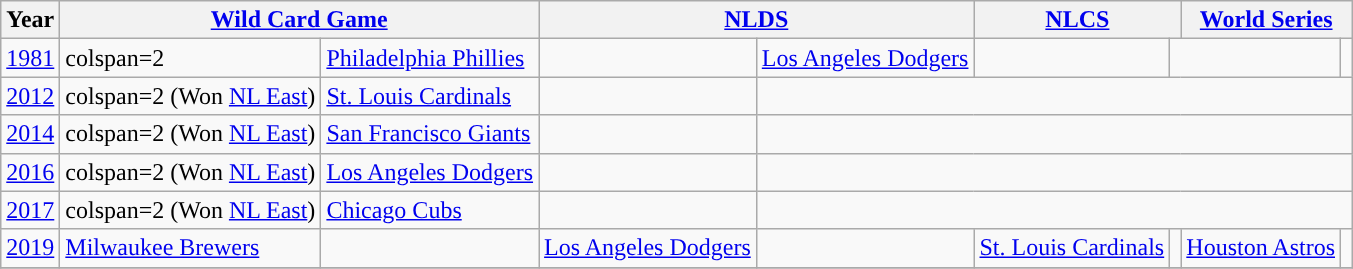<table class="wikitable">
<tr>
<th>Year</th>
<th colspan=2><a href='#'><span>Wild Card Game</span></a></th>
<th colspan=2><a href='#'><span>NLDS</span></a></th>
<th colspan=2><a href='#'><span>NLCS</span></a></th>
<th colspan=2><a href='#'><span>World Series</span></a></th>
</tr>
<tr>
<td align=center><a href='#'>1981</a></td>
<td>colspan=2 </td>
<td><a href='#'>Philadelphia Phillies</a></td>
<td></td>
<td><a href='#'>Los Angeles Dodgers</a></td>
<td></td>
<td colspan=2></td>
</tr>
<tr>
<td align=center><a href='#'>2012</a></td>
<td>colspan=2  (Won <a href='#'>NL East</a>)</td>
<td><a href='#'>St. Louis Cardinals</a></td>
<td></td>
<td colspan=6></td>
</tr>
<tr>
<td align=center><a href='#'>2014</a></td>
<td>colspan=2  (Won <a href='#'>NL East</a>)</td>
<td><a href='#'>San Francisco Giants</a></td>
<td></td>
<td colspan=6></td>
</tr>
<tr>
<td align=center><a href='#'>2016</a></td>
<td>colspan=2  (Won <a href='#'>NL East</a>)</td>
<td><a href='#'>Los Angeles Dodgers</a></td>
<td></td>
<td colspan=6></td>
</tr>
<tr>
<td align=center><a href='#'>2017</a></td>
<td>colspan=2  (Won <a href='#'>NL East</a>)</td>
<td><a href='#'>Chicago Cubs</a></td>
<td></td>
<td colspan=6></td>
</tr>
<tr>
<td align=center><a href='#'>2019</a></td>
<td><a href='#'>Milwaukee Brewers</a></td>
<td></td>
<td><a href='#'>Los Angeles Dodgers</a></td>
<td></td>
<td><a href='#'>St. Louis Cardinals</a></td>
<td></td>
<td><a href='#'>Houston Astros</a></td>
<td></td>
</tr>
<tr>
</tr>
</table>
